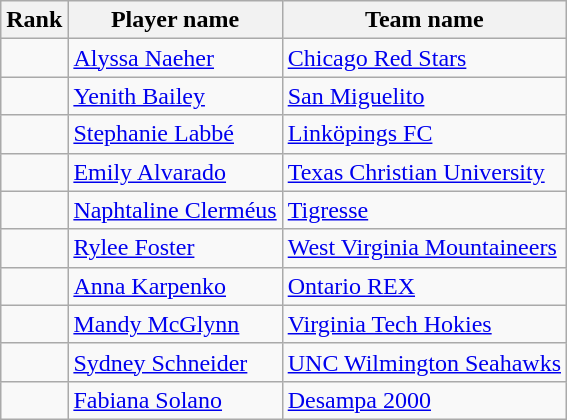<table class="wikitable">
<tr>
<th>Rank</th>
<th>Player name</th>
<th>Team name</th>
</tr>
<tr>
<td></td>
<td> <a href='#'>Alyssa Naeher</a></td>
<td> <a href='#'>Chicago Red Stars</a></td>
</tr>
<tr>
<td></td>
<td> <a href='#'>Yenith Bailey</a></td>
<td> <a href='#'>San Miguelito</a></td>
</tr>
<tr>
<td></td>
<td> <a href='#'>Stephanie Labbé</a></td>
<td> <a href='#'>Linköpings FC</a></td>
</tr>
<tr>
<td></td>
<td> <a href='#'>Emily Alvarado</a></td>
<td> <a href='#'>Texas Christian University</a></td>
</tr>
<tr>
<td></td>
<td> <a href='#'>Naphtaline Clerméus</a></td>
<td> <a href='#'>Tigresse</a></td>
</tr>
<tr>
<td></td>
<td> <a href='#'>Rylee Foster</a></td>
<td> <a href='#'>West Virginia Mountaineers</a></td>
</tr>
<tr>
<td></td>
<td> <a href='#'>Anna Karpenko</a></td>
<td> <a href='#'>Ontario REX</a></td>
</tr>
<tr>
<td></td>
<td> <a href='#'>Mandy McGlynn</a></td>
<td> <a href='#'>Virginia Tech Hokies</a></td>
</tr>
<tr>
<td></td>
<td> <a href='#'>Sydney Schneider</a></td>
<td> <a href='#'>UNC Wilmington Seahawks</a></td>
</tr>
<tr>
<td></td>
<td> <a href='#'>Fabiana Solano</a></td>
<td> <a href='#'>Desampa 2000</a></td>
</tr>
</table>
